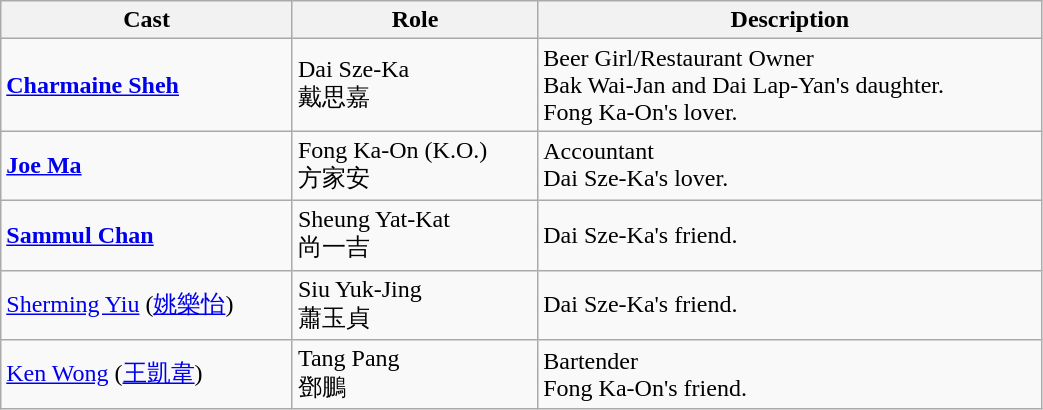<table class="wikitable" style="width:55%;">
<tr>
<th>Cast</th>
<th>Role</th>
<th>Description</th>
</tr>
<tr>
<td><strong><a href='#'>Charmaine Sheh</a></strong></td>
<td>Dai Sze-Ka <br> 戴思嘉</td>
<td>Beer Girl/Restaurant Owner <br> Bak Wai-Jan and Dai Lap-Yan's daughter. <br> Fong Ka-On's lover.</td>
</tr>
<tr>
<td><strong><a href='#'>Joe Ma</a></strong></td>
<td>Fong Ka-On (K.O.) <br> 方家安</td>
<td>Accountant <br> Dai Sze-Ka's lover.</td>
</tr>
<tr>
<td><strong><a href='#'>Sammul Chan</a></strong></td>
<td>Sheung Yat-Kat <br> 尚一吉</td>
<td>Dai Sze-Ka's friend.</td>
</tr>
<tr>
<td><a href='#'>Sherming Yiu</a> (<a href='#'>姚樂怡</a>)</td>
<td>Siu Yuk-Jing <br> 蕭玉貞</td>
<td>Dai Sze-Ka's friend.</td>
</tr>
<tr>
<td><a href='#'>Ken Wong</a> (<a href='#'>王凱韋</a>)</td>
<td>Tang Pang <br> 鄧鵬</td>
<td>Bartender <br> Fong Ka-On's friend.</td>
</tr>
</table>
